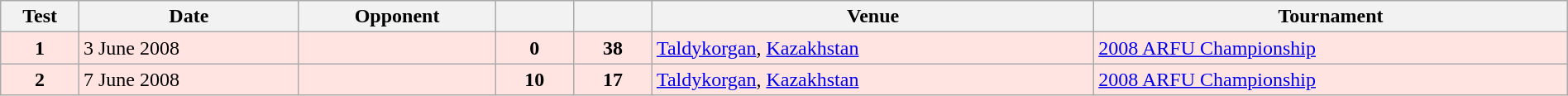<table class="wikitable" style="width:100%">
<tr>
<th style="width:5%">Test</th>
<th>Date</th>
<th>Opponent</th>
<th style="width:5%"></th>
<th style="width:5%"></th>
<th>Venue</th>
<th>Tournament</th>
</tr>
<tr bgcolor="FFE4E1">
<td align=center><strong>1</strong></td>
<td>3 June 2008</td>
<td></td>
<td align="center"><strong>0</strong></td>
<td align="center"><strong>38</strong></td>
<td><a href='#'>Taldykorgan</a>, <a href='#'>Kazakhstan</a></td>
<td><a href='#'>2008 ARFU Championship</a></td>
</tr>
<tr bgcolor="FFE4E1">
<td align=center><strong>2</strong></td>
<td>7 June 2008</td>
<td></td>
<td align="center"><strong>10</strong></td>
<td align="center"><strong>17</strong></td>
<td><a href='#'>Taldykorgan</a>, <a href='#'>Kazakhstan</a></td>
<td><a href='#'>2008 ARFU Championship</a></td>
</tr>
</table>
